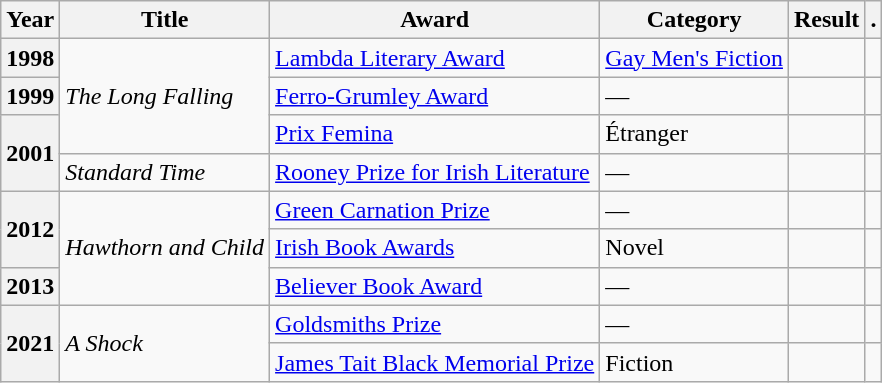<table class="wikitable sortable">
<tr>
<th>Year</th>
<th>Title</th>
<th>Award</th>
<th>Category</th>
<th>Result</th>
<th>.</th>
</tr>
<tr>
<th>1998</th>
<td rowspan="3"><em>The Long Falling</em></td>
<td><a href='#'>Lambda Literary Award</a></td>
<td><a href='#'>Gay Men's Fiction</a></td>
<td></td>
<td></td>
</tr>
<tr>
<th>1999</th>
<td><a href='#'>Ferro-Grumley Award</a></td>
<td>—</td>
<td></td>
<td></td>
</tr>
<tr>
<th rowspan="2">2001</th>
<td><a href='#'>Prix Femina</a></td>
<td>Étranger</td>
<td></td>
<td></td>
</tr>
<tr>
<td><em>Standard Time</em></td>
<td><a href='#'>Rooney Prize for Irish Literature</a></td>
<td>—</td>
<td></td>
<td></td>
</tr>
<tr>
<th rowspan="2">2012</th>
<td rowspan="3"><em>Hawthorn and Child</em></td>
<td><a href='#'>Green Carnation Prize</a></td>
<td>—</td>
<td></td>
<td></td>
</tr>
<tr>
<td><a href='#'>Irish Book Awards</a></td>
<td>Novel</td>
<td></td>
<td></td>
</tr>
<tr>
<th>2013</th>
<td><a href='#'>Believer Book Award</a></td>
<td>—</td>
<td></td>
<td></td>
</tr>
<tr>
<th rowspan="2">2021</th>
<td rowspan="2"><em>A Shock</em></td>
<td><a href='#'>Goldsmiths Prize</a></td>
<td>—</td>
<td></td>
<td></td>
</tr>
<tr>
<td><a href='#'>James Tait Black Memorial Prize</a></td>
<td>Fiction</td>
<td></td>
<td></td>
</tr>
</table>
